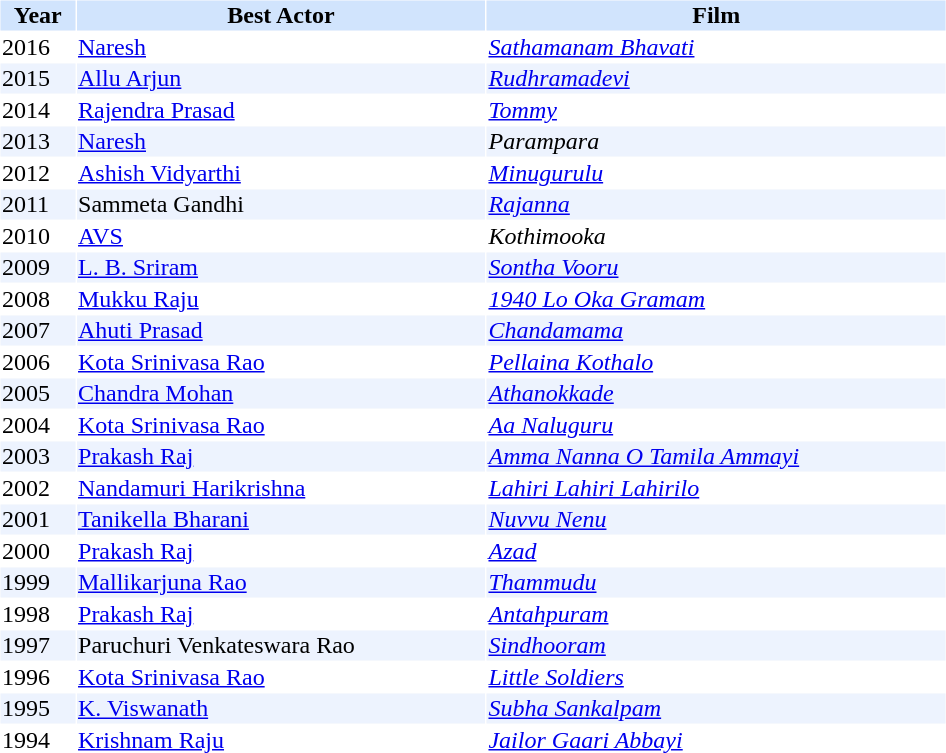<table cellspacing="1" cellpadding="1" border="0" width="50%">
<tr bgcolor="#d1e4fd">
<th>Year</th>
<th>Best Actor</th>
<th>Film</th>
</tr>
<tr>
<td>2016</td>
<td><a href='#'>Naresh</a></td>
<td><em><a href='#'>Sathamanam Bhavati</a></em></td>
</tr>
<tr bgcolor=#edf3fe>
<td>2015</td>
<td><a href='#'>Allu Arjun</a></td>
<td><em><a href='#'>Rudhramadevi</a></em></td>
</tr>
<tr>
<td>2014</td>
<td><a href='#'>Rajendra Prasad</a></td>
<td><em><a href='#'>Tommy</a></em></td>
</tr>
<tr bgcolor=#edf3fe>
<td>2013</td>
<td><a href='#'>Naresh</a></td>
<td><em>Parampara </em></td>
</tr>
<tr>
<td>2012</td>
<td><a href='#'>Ashish Vidyarthi</a></td>
<td><em><a href='#'>Minugurulu</a></em></td>
</tr>
<tr bgcolor=#edf3fe>
<td>2011</td>
<td>Sammeta Gandhi</td>
<td><em><a href='#'>Rajanna</a></em></td>
</tr>
<tr>
<td>2010</td>
<td><a href='#'>AVS</a></td>
<td><em>Kothimooka</em></td>
</tr>
<tr bgcolor=#edf3fe>
<td>2009</td>
<td><a href='#'>L. B. Sriram</a></td>
<td><em><a href='#'>Sontha Vooru</a></em></td>
</tr>
<tr>
<td>2008</td>
<td><a href='#'>Mukku Raju</a></td>
<td><em><a href='#'>1940 Lo Oka Gramam</a></em></td>
</tr>
<tr bgcolor=#edf3fe>
<td>2007</td>
<td><a href='#'>Ahuti Prasad</a></td>
<td><em><a href='#'>Chandamama</a></em></td>
</tr>
<tr>
<td>2006</td>
<td><a href='#'>Kota Srinivasa Rao</a></td>
<td><em><a href='#'>Pellaina Kothalo</a></em></td>
</tr>
<tr bgcolor=#edf3fe>
<td>2005</td>
<td><a href='#'>Chandra Mohan</a></td>
<td><em><a href='#'>Athanokkade</a></em></td>
</tr>
<tr>
<td>2004</td>
<td><a href='#'>Kota Srinivasa Rao</a></td>
<td><em><a href='#'>Aa Naluguru</a></em></td>
</tr>
<tr bgcolor=#edf3fe>
<td>2003</td>
<td><a href='#'>Prakash Raj</a></td>
<td><em><a href='#'>Amma Nanna O Tamila Ammayi</a></em></td>
</tr>
<tr>
<td>2002</td>
<td><a href='#'>Nandamuri Harikrishna</a></td>
<td><em><a href='#'>Lahiri Lahiri Lahirilo</a></em></td>
</tr>
<tr bgcolor=#edf3fe>
<td>2001</td>
<td><a href='#'>Tanikella Bharani</a></td>
<td><em><a href='#'>Nuvvu Nenu</a></em></td>
</tr>
<tr>
<td>2000</td>
<td><a href='#'>Prakash Raj</a></td>
<td><em><a href='#'>Azad</a></em></td>
</tr>
<tr bgcolor=#edf3fe>
<td>1999</td>
<td><a href='#'>Mallikarjuna Rao</a></td>
<td><em><a href='#'>Thammudu</a></em></td>
</tr>
<tr>
<td>1998</td>
<td><a href='#'>Prakash Raj</a></td>
<td><em><a href='#'>Antahpuram</a></em></td>
</tr>
<tr bgcolor=#edf3fe>
<td>1997</td>
<td>Paruchuri Venkateswara Rao</td>
<td><em><a href='#'>Sindhooram</a></em></td>
</tr>
<tr>
<td>1996</td>
<td><a href='#'>Kota Srinivasa Rao</a></td>
<td><em><a href='#'>Little Soldiers</a></em></td>
</tr>
<tr bgcolor=#edf3fe>
<td>1995</td>
<td><a href='#'>K. Viswanath</a></td>
<td><em><a href='#'>Subha Sankalpam</a></em></td>
</tr>
<tr>
<td>1994</td>
<td><a href='#'>Krishnam Raju</a></td>
<td><em><a href='#'>Jailor Gaari Abbayi</a></em></td>
</tr>
</table>
